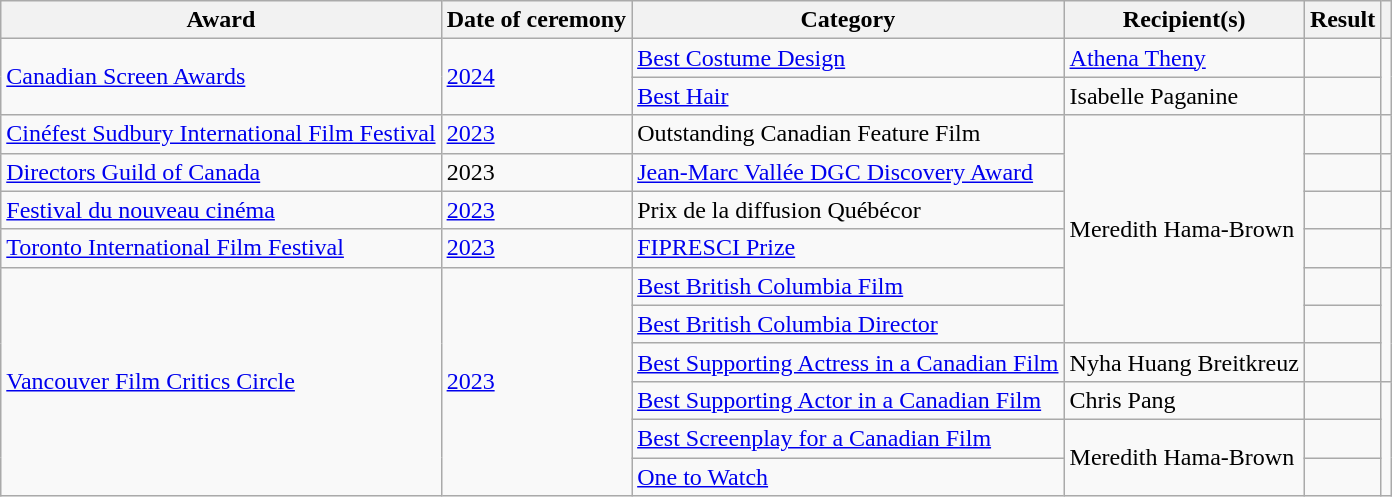<table class="wikitable plainrowheaders sortable">
<tr>
<th scope="col">Award</th>
<th scope="col">Date of ceremony</th>
<th scope="col">Category</th>
<th scope="col">Recipient(s)</th>
<th scope="col">Result</th>
<th scope="col" class="unsortable"></th>
</tr>
<tr>
<td rowspan=2><a href='#'>Canadian Screen Awards</a></td>
<td rowspan=2><a href='#'>2024</a></td>
<td><a href='#'>Best Costume Design</a></td>
<td><a href='#'>Athena Theny</a></td>
<td></td>
<td rowspan=2></td>
</tr>
<tr>
<td><a href='#'>Best Hair</a></td>
<td>Isabelle Paganine</td>
<td></td>
</tr>
<tr>
<td><a href='#'>Cinéfest Sudbury International Film Festival</a></td>
<td><a href='#'>2023</a></td>
<td>Outstanding Canadian Feature Film</td>
<td rowspan=6>Meredith Hama-Brown</td>
<td></td>
<td></td>
</tr>
<tr>
<td><a href='#'>Directors Guild of Canada</a></td>
<td>2023</td>
<td><a href='#'>Jean-Marc Vallée DGC Discovery Award</a></td>
<td></td>
<td></td>
</tr>
<tr>
<td><a href='#'>Festival du nouveau cinéma</a></td>
<td><a href='#'>2023</a></td>
<td>Prix de la diffusion Québécor</td>
<td></td>
<td></td>
</tr>
<tr>
<td><a href='#'>Toronto International Film Festival</a></td>
<td><a href='#'>2023</a></td>
<td><a href='#'>FIPRESCI Prize</a></td>
<td></td>
<td></td>
</tr>
<tr>
<td rowspan=6><a href='#'>Vancouver Film Critics Circle</a></td>
<td rowspan=6><a href='#'>2023</a></td>
<td><a href='#'>Best British Columbia Film</a></td>
<td></td>
<td rowspan=3></td>
</tr>
<tr>
<td><a href='#'>Best British Columbia Director</a></td>
<td></td>
</tr>
<tr>
<td><a href='#'>Best Supporting Actress in a Canadian Film</a></td>
<td>Nyha Huang Breitkreuz</td>
<td></td>
</tr>
<tr>
<td><a href='#'>Best Supporting Actor in a Canadian Film</a></td>
<td>Chris Pang</td>
<td></td>
<td rowspan=3></td>
</tr>
<tr>
<td><a href='#'>Best Screenplay for a Canadian Film</a></td>
<td rowspan=2>Meredith Hama-Brown</td>
<td></td>
</tr>
<tr>
<td><a href='#'>One to Watch</a></td>
<td></td>
</tr>
</table>
